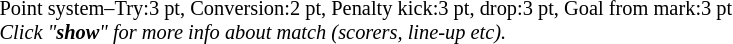<table width=100%>
<tr>
<td align=left width=60% style="font-size: 85%">Point system–Try:3 pt, Conversion:2 pt, Penalty kick:3 pt, drop:3 pt, Goal from mark:3 pt <br><em>Click "<strong>show</strong>" for more info about match (scorers, line-up etc).</em></td>
</tr>
</table>
